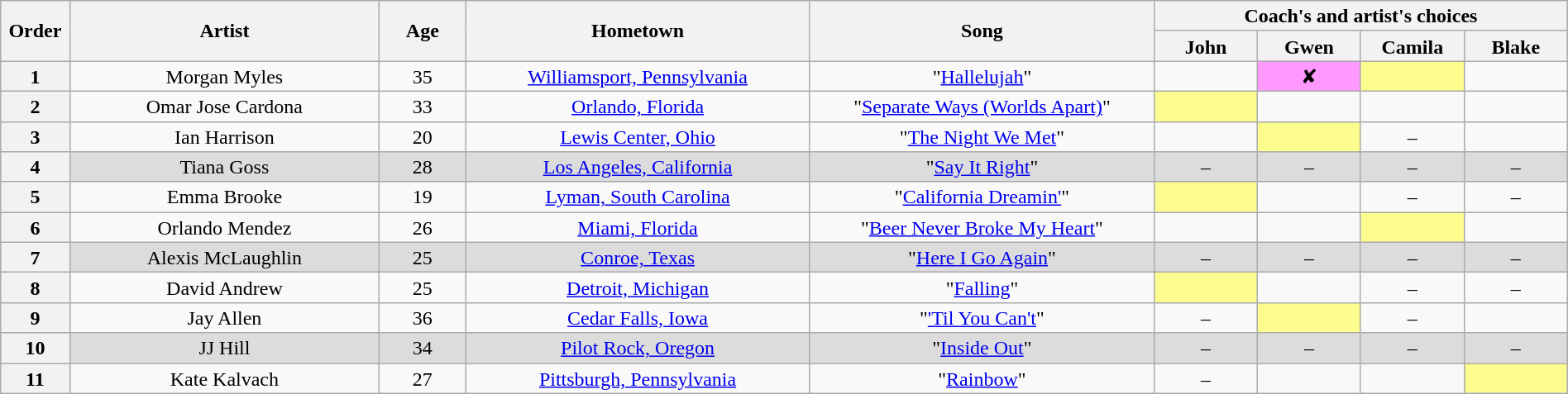<table class="wikitable" style="text-align:center; line-height:17px; width:100%">
<tr>
<th scope="col" rowspan="2" style="width:04%">Order</th>
<th scope="col" rowspan="2" style="width:18%">Artist</th>
<th scope="col" rowspan="2" style="width:05%">Age</th>
<th scope="col" rowspan="2" style="width:20%">Hometown</th>
<th scope="col" rowspan="2" style="width:20%">Song</th>
<th scope="col" colspan="4" style="width:24%">Coach's and artist's choices</th>
</tr>
<tr>
<th style="width:06%">John</th>
<th style="width:06%">Gwen</th>
<th style="width:06%">Camila</th>
<th style="width:06%">Blake</th>
</tr>
<tr>
<th scope="row">1</th>
<td>Morgan Myles</td>
<td>35</td>
<td><a href='#'>Williamsport, Pennsylvania</a></td>
<td>"<a href='#'>Hallelujah</a>"</td>
<td><em></em></td>
<td style="background:#ff99ff">✘</td>
<td bgcolor="#fdfc8f"><em></em></td>
<td><em></em></td>
</tr>
<tr>
<th scope="row">2</th>
<td>Omar Jose Cardona</td>
<td>33</td>
<td><a href='#'>Orlando, Florida</a></td>
<td>"<a href='#'>Separate Ways (Worlds Apart)</a>"</td>
<td bgcolor="#fdfc8f"><em></em></td>
<td><em></em></td>
<td><em></em></td>
<td><em></em></td>
</tr>
<tr>
<th scope="row">3</th>
<td>Ian Harrison</td>
<td>20</td>
<td><a href='#'>Lewis Center, Ohio</a></td>
<td>"<a href='#'>The Night We Met</a>"</td>
<td><em></em></td>
<td bgcolor="#fdfc8f"><em></em></td>
<td>–</td>
<td><em></em></td>
</tr>
<tr style="background:#DCDCDC">
<th scope="row">4</th>
<td>Tiana Goss</td>
<td>28</td>
<td><a href='#'>Los Angeles, California</a></td>
<td>"<a href='#'>Say It Right</a>"</td>
<td>–</td>
<td>–</td>
<td>–</td>
<td>–</td>
</tr>
<tr>
<th scope="row">5</th>
<td>Emma Brooke</td>
<td>19</td>
<td><a href='#'>Lyman, South Carolina</a></td>
<td>"<a href='#'>California Dreamin'</a>"</td>
<td bgcolor="#fdfc8f"><em></em></td>
<td><em></em></td>
<td>–</td>
<td>–</td>
</tr>
<tr>
<th scope="row">6</th>
<td>Orlando Mendez</td>
<td>26</td>
<td><a href='#'>Miami, Florida</a></td>
<td>"<a href='#'>Beer Never Broke My Heart</a>"</td>
<td><em></em></td>
<td><em></em></td>
<td bgcolor="#fdfc8f"><em></em></td>
<td><em></em></td>
</tr>
<tr style="background:#DCDCDC">
<th scope="row">7</th>
<td>Alexis McLaughlin</td>
<td>25</td>
<td><a href='#'>Conroe, Texas</a></td>
<td>"<a href='#'>Here I Go Again</a>"</td>
<td>–</td>
<td>–</td>
<td>–</td>
<td>–</td>
</tr>
<tr>
<th scope="row">8</th>
<td>David Andrew</td>
<td>25</td>
<td><a href='#'>Detroit, Michigan</a></td>
<td>"<a href='#'>Falling</a>"</td>
<td bgcolor="#fdfc8f"><em></em></td>
<td><em></em></td>
<td>–</td>
<td>–</td>
</tr>
<tr>
<th scope="row">9</th>
<td>Jay Allen</td>
<td>36</td>
<td><a href='#'>Cedar Falls, Iowa</a></td>
<td>"<a href='#'>'Til You Can't</a>"</td>
<td>–</td>
<td bgcolor="#fdfc8f"><em></em></td>
<td>–</td>
<td><em></em></td>
</tr>
<tr style="background:#DCDCDC">
<th scope="row">10</th>
<td>JJ Hill</td>
<td>34</td>
<td><a href='#'>Pilot Rock, Oregon</a></td>
<td>"<a href='#'>Inside Out</a>"</td>
<td>–</td>
<td>–</td>
<td>–</td>
<td>–</td>
</tr>
<tr>
<th scope="row">11</th>
<td>Kate Kalvach</td>
<td>27</td>
<td><a href='#'>Pittsburgh, Pennsylvania</a></td>
<td>"<a href='#'>Rainbow</a>"</td>
<td>–</td>
<td><em></em></td>
<td><em></em></td>
<td bgcolor="#fdfc8f"><em></em></td>
</tr>
</table>
